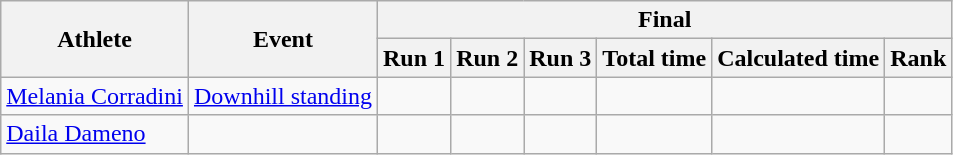<table class="wikitable" style="font-size:100%">
<tr>
<th rowspan="2">Athlete</th>
<th rowspan="2">Event</th>
<th colspan="6">Final</th>
</tr>
<tr>
<th>Run 1</th>
<th>Run 2</th>
<th>Run 3</th>
<th>Total time</th>
<th>Calculated time</th>
<th>Rank</th>
</tr>
<tr>
<td rowspan=1><a href='#'>Melania Corradini</a></td>
<td><a href='#'>Downhill standing</a></td>
<td align="center"></td>
<td align="center"></td>
<td align="center"></td>
<td align="center"></td>
<td align="center"></td>
<td align="center"></td>
</tr>
<tr>
<td rowspan=1><a href='#'>Daila Dameno</a></td>
<td></td>
<td align="center"></td>
<td align="center"></td>
<td align="center"></td>
<td align="center"></td>
<td align="center"></td>
<td align="center"></td>
</tr>
</table>
